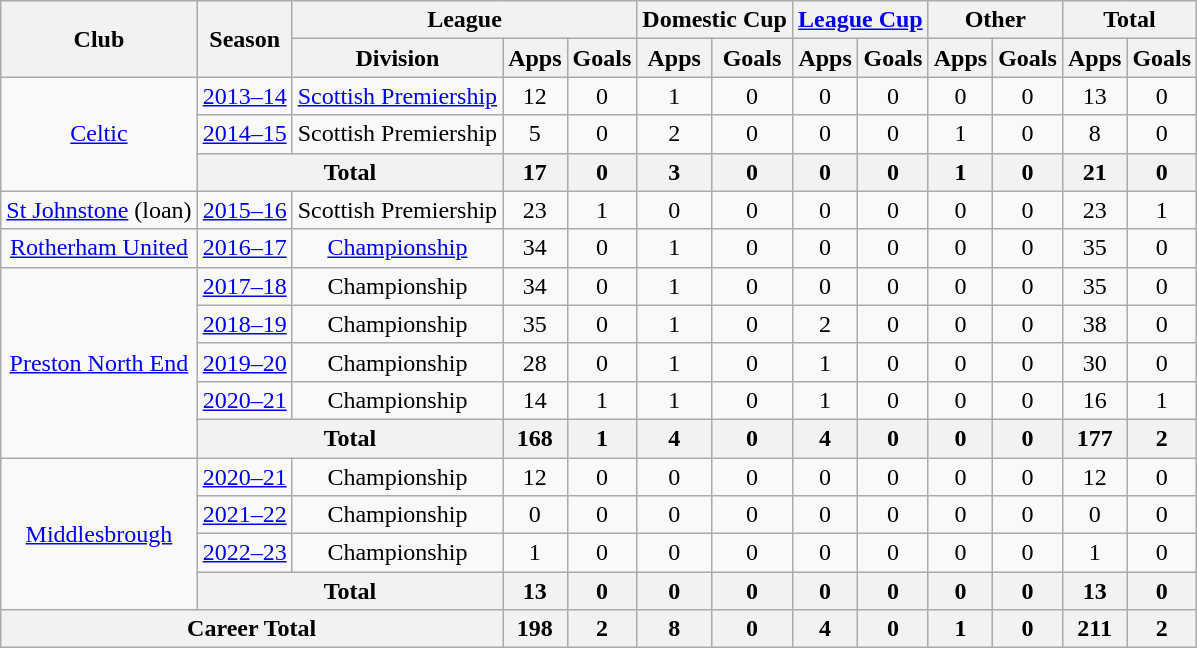<table class="wikitable" style="text-align: center">
<tr>
<th rowspan=2>Club</th>
<th rowspan=2>Season</th>
<th colspan=3>League</th>
<th colspan=2>Domestic Cup</th>
<th colspan=2><a href='#'>League Cup</a></th>
<th colspan=2>Other</th>
<th colspan=2>Total</th>
</tr>
<tr>
<th>Division</th>
<th>Apps</th>
<th>Goals</th>
<th>Apps</th>
<th>Goals</th>
<th>Apps</th>
<th>Goals</th>
<th>Apps</th>
<th>Goals</th>
<th>Apps</th>
<th>Goals</th>
</tr>
<tr>
<td rowspan=3><a href='#'>Celtic</a></td>
<td><a href='#'>2013–14</a></td>
<td><a href='#'>Scottish Premiership</a></td>
<td>12</td>
<td>0</td>
<td>1</td>
<td>0</td>
<td>0</td>
<td>0</td>
<td>0</td>
<td>0</td>
<td>13</td>
<td>0</td>
</tr>
<tr>
<td><a href='#'>2014–15</a></td>
<td>Scottish Premiership</td>
<td>5</td>
<td>0</td>
<td>2</td>
<td>0</td>
<td>0</td>
<td>0</td>
<td>1</td>
<td>0</td>
<td>8</td>
<td>0</td>
</tr>
<tr>
<th colspan=2>Total</th>
<th>17</th>
<th>0</th>
<th>3</th>
<th>0</th>
<th>0</th>
<th>0</th>
<th>1</th>
<th>0</th>
<th>21</th>
<th>0</th>
</tr>
<tr>
<td><a href='#'>St Johnstone</a> (loan)</td>
<td><a href='#'>2015–16</a></td>
<td>Scottish Premiership</td>
<td>23</td>
<td>1</td>
<td>0</td>
<td>0</td>
<td>0</td>
<td>0</td>
<td>0</td>
<td>0</td>
<td>23</td>
<td>1</td>
</tr>
<tr>
<td><a href='#'>Rotherham United</a></td>
<td><a href='#'>2016–17</a></td>
<td><a href='#'>Championship</a></td>
<td>34</td>
<td>0</td>
<td>1</td>
<td>0</td>
<td>0</td>
<td>0</td>
<td>0</td>
<td>0</td>
<td>35</td>
<td>0</td>
</tr>
<tr>
<td rowspan=5><a href='#'>Preston North End</a></td>
<td><a href='#'>2017–18</a></td>
<td>Championship</td>
<td>34</td>
<td>0</td>
<td>1</td>
<td>0</td>
<td>0</td>
<td>0</td>
<td>0</td>
<td>0</td>
<td>35</td>
<td>0</td>
</tr>
<tr>
<td><a href='#'>2018–19</a></td>
<td>Championship</td>
<td>35</td>
<td>0</td>
<td>1</td>
<td>0</td>
<td>2</td>
<td>0</td>
<td>0</td>
<td>0</td>
<td>38</td>
<td>0</td>
</tr>
<tr>
<td><a href='#'>2019–20</a></td>
<td>Championship</td>
<td>28</td>
<td>0</td>
<td>1</td>
<td>0</td>
<td>1</td>
<td>0</td>
<td>0</td>
<td>0</td>
<td>30</td>
<td>0</td>
</tr>
<tr>
<td><a href='#'>2020–21</a></td>
<td>Championship</td>
<td>14</td>
<td>1</td>
<td>1</td>
<td>0</td>
<td>1</td>
<td>0</td>
<td>0</td>
<td>0</td>
<td>16</td>
<td>1</td>
</tr>
<tr>
<th colspan=2>Total</th>
<th>168</th>
<th>1</th>
<th>4</th>
<th>0</th>
<th>4</th>
<th>0</th>
<th>0</th>
<th>0</th>
<th>177</th>
<th>2</th>
</tr>
<tr>
<td rowspan=4><a href='#'>Middlesbrough</a></td>
<td><a href='#'>2020–21</a></td>
<td>Championship</td>
<td>12</td>
<td>0</td>
<td>0</td>
<td>0</td>
<td>0</td>
<td>0</td>
<td>0</td>
<td>0</td>
<td>12</td>
<td>0</td>
</tr>
<tr>
<td><a href='#'>2021–22</a></td>
<td>Championship</td>
<td>0</td>
<td>0</td>
<td>0</td>
<td>0</td>
<td>0</td>
<td>0</td>
<td>0</td>
<td>0</td>
<td>0</td>
<td>0</td>
</tr>
<tr>
<td><a href='#'>2022–23</a></td>
<td>Championship</td>
<td>1</td>
<td>0</td>
<td>0</td>
<td>0</td>
<td>0</td>
<td>0</td>
<td>0</td>
<td>0</td>
<td>1</td>
<td>0</td>
</tr>
<tr>
<th colspan=2>Total</th>
<th>13</th>
<th>0</th>
<th>0</th>
<th>0</th>
<th>0</th>
<th>0</th>
<th>0</th>
<th>0</th>
<th>13</th>
<th>0</th>
</tr>
<tr>
<th colspan=3>Career Total</th>
<th>198</th>
<th>2</th>
<th>8</th>
<th>0</th>
<th>4</th>
<th>0</th>
<th>1</th>
<th>0</th>
<th>211</th>
<th>2</th>
</tr>
</table>
